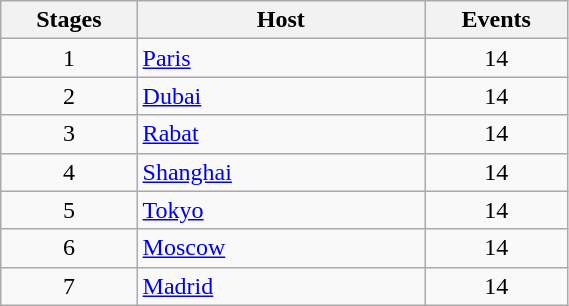<table class="wikitable" style="width:30%;">
<tr>
<th width=40>Stages</th>
<th width=100>Host</th>
<th width=20>Events</th>
</tr>
<tr>
<td align=center>1</td>
<td> <a href='#'>Paris</a></td>
<td align=center>14</td>
</tr>
<tr>
<td align=center>2</td>
<td> <a href='#'>Dubai</a></td>
<td align=center>14</td>
</tr>
<tr>
<td align=center>3</td>
<td> <a href='#'>Rabat</a></td>
<td align=center>14</td>
</tr>
<tr>
<td align=center>4</td>
<td> <a href='#'>Shanghai</a></td>
<td align=center>14</td>
</tr>
<tr>
<td align=center>5</td>
<td> <a href='#'>Tokyo</a></td>
<td align=center>14</td>
</tr>
<tr>
<td align=center>6</td>
<td> <a href='#'>Moscow</a></td>
<td align=center>14</td>
</tr>
<tr>
<td align=center>7</td>
<td> <a href='#'>Madrid</a></td>
<td align=center>14</td>
</tr>
</table>
